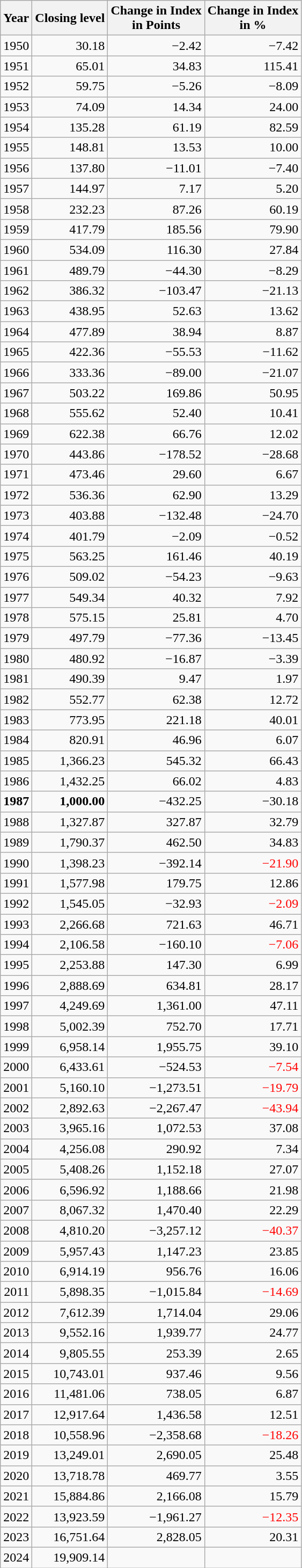<table class="wikitable sortable mw-collapsible mw-collapsed" style="text-align:right;">
<tr>
<th>Year</th>
<th>Closing level</th>
<th>Change in Index<br>in Points</th>
<th>Change in Index<br>in %</th>
</tr>
<tr>
<td>1950</td>
<td>30.18</td>
<td>−2.42</td>
<td>−7.42</td>
</tr>
<tr>
<td>1951</td>
<td>65.01</td>
<td>34.83</td>
<td>115.41</td>
</tr>
<tr>
<td>1952</td>
<td>59.75</td>
<td>−5.26</td>
<td>−8.09</td>
</tr>
<tr>
<td>1953</td>
<td>74.09</td>
<td>14.34</td>
<td>24.00</td>
</tr>
<tr>
<td>1954</td>
<td>135.28</td>
<td>61.19</td>
<td>82.59</td>
</tr>
<tr>
<td>1955</td>
<td>148.81</td>
<td>13.53</td>
<td>10.00</td>
</tr>
<tr>
<td>1956</td>
<td>137.80</td>
<td>−11.01</td>
<td>−7.40</td>
</tr>
<tr>
<td>1957</td>
<td>144.97</td>
<td>7.17</td>
<td>5.20</td>
</tr>
<tr>
<td>1958</td>
<td>232.23</td>
<td>87.26</td>
<td>60.19</td>
</tr>
<tr>
<td>1959</td>
<td>417.79</td>
<td>185.56</td>
<td>79.90</td>
</tr>
<tr>
<td>1960</td>
<td>534.09</td>
<td>116.30</td>
<td>27.84</td>
</tr>
<tr>
<td>1961</td>
<td>489.79</td>
<td>−44.30</td>
<td>−8.29</td>
</tr>
<tr>
<td>1962</td>
<td>386.32</td>
<td>−103.47</td>
<td>−21.13</td>
</tr>
<tr>
<td>1963</td>
<td>438.95</td>
<td>52.63</td>
<td>13.62</td>
</tr>
<tr>
<td>1964</td>
<td>477.89</td>
<td>38.94</td>
<td>8.87</td>
</tr>
<tr>
<td>1965</td>
<td>422.36</td>
<td>−55.53</td>
<td>−11.62</td>
</tr>
<tr>
<td>1966</td>
<td>333.36</td>
<td>−89.00</td>
<td>−21.07</td>
</tr>
<tr>
<td>1967</td>
<td>503.22</td>
<td>169.86</td>
<td>50.95</td>
</tr>
<tr>
<td>1968</td>
<td>555.62</td>
<td>52.40</td>
<td>10.41</td>
</tr>
<tr>
<td>1969</td>
<td>622.38</td>
<td>66.76</td>
<td>12.02</td>
</tr>
<tr>
<td>1970</td>
<td>443.86</td>
<td>−178.52</td>
<td>−28.68</td>
</tr>
<tr>
<td>1971</td>
<td>473.46</td>
<td>29.60</td>
<td>6.67</td>
</tr>
<tr>
<td>1972</td>
<td>536.36</td>
<td>62.90</td>
<td>13.29</td>
</tr>
<tr>
<td>1973</td>
<td>403.88</td>
<td>−132.48</td>
<td>−24.70</td>
</tr>
<tr>
<td>1974</td>
<td>401.79</td>
<td>−2.09</td>
<td>−0.52</td>
</tr>
<tr>
<td>1975</td>
<td>563.25</td>
<td>161.46</td>
<td>40.19</td>
</tr>
<tr>
<td>1976</td>
<td>509.02</td>
<td>−54.23</td>
<td>−9.63</td>
</tr>
<tr>
<td>1977</td>
<td>549.34</td>
<td>40.32</td>
<td>7.92</td>
</tr>
<tr>
<td>1978</td>
<td>575.15</td>
<td>25.81</td>
<td>4.70</td>
</tr>
<tr>
<td>1979</td>
<td>497.79</td>
<td>−77.36</td>
<td>−13.45</td>
</tr>
<tr>
<td>1980</td>
<td>480.92</td>
<td>−16.87</td>
<td>−3.39</td>
</tr>
<tr>
<td>1981</td>
<td>490.39</td>
<td>9.47</td>
<td>1.97</td>
</tr>
<tr>
<td>1982</td>
<td>552.77</td>
<td>62.38</td>
<td>12.72</td>
</tr>
<tr>
<td>1983</td>
<td>773.95</td>
<td>221.18</td>
<td>40.01</td>
</tr>
<tr>
<td>1984</td>
<td>820.91</td>
<td>46.96</td>
<td>6.07</td>
</tr>
<tr>
<td>1985</td>
<td>1,366.23</td>
<td>545.32</td>
<td>66.43</td>
</tr>
<tr>
<td>1986</td>
<td>1,432.25</td>
<td>66.02</td>
<td>4.83</td>
</tr>
<tr>
<td><strong>1987</strong></td>
<td><strong>1,000.00</strong></td>
<td>−432.25</td>
<td>−30.18</td>
</tr>
<tr>
<td>1988</td>
<td>1,327.87</td>
<td>327.87</td>
<td>32.79</td>
</tr>
<tr>
<td>1989</td>
<td>1,790.37</td>
<td>462.50</td>
<td>34.83</td>
</tr>
<tr>
<td>1990</td>
<td>1,398.23</td>
<td>−392.14</td>
<td style="color:red">−21.90</td>
</tr>
<tr>
<td>1991</td>
<td>1,577.98</td>
<td>179.75</td>
<td>12.86</td>
</tr>
<tr>
<td>1992</td>
<td>1,545.05</td>
<td>−32.93</td>
<td style="color:red">−2.09</td>
</tr>
<tr>
<td>1993</td>
<td>2,266.68</td>
<td>721.63</td>
<td>46.71</td>
</tr>
<tr>
<td>1994</td>
<td>2,106.58</td>
<td>−160.10</td>
<td style="color:red">−7.06</td>
</tr>
<tr>
<td>1995</td>
<td>2,253.88</td>
<td>147.30</td>
<td>6.99</td>
</tr>
<tr>
<td>1996</td>
<td>2,888.69</td>
<td>634.81</td>
<td>28.17</td>
</tr>
<tr>
<td>1997</td>
<td>4,249.69</td>
<td>1,361.00</td>
<td>47.11</td>
</tr>
<tr>
<td>1998</td>
<td>5,002.39</td>
<td>752.70</td>
<td>17.71</td>
</tr>
<tr>
<td>1999</td>
<td>6,958.14</td>
<td>1,955.75</td>
<td>39.10</td>
</tr>
<tr>
<td>2000</td>
<td>6,433.61</td>
<td>−524.53</td>
<td style="color:red">−7.54</td>
</tr>
<tr>
<td>2001</td>
<td>5,160.10</td>
<td>−1,273.51</td>
<td style="color:red">−19.79</td>
</tr>
<tr>
<td>2002</td>
<td>2,892.63</td>
<td>−2,267.47</td>
<td style="color:red">−43.94</td>
</tr>
<tr>
<td>2003</td>
<td>3,965.16</td>
<td>1,072.53</td>
<td>37.08</td>
</tr>
<tr>
<td>2004</td>
<td>4,256.08</td>
<td>290.92</td>
<td>7.34</td>
</tr>
<tr>
<td>2005</td>
<td>5,408.26</td>
<td>1,152.18</td>
<td>27.07</td>
</tr>
<tr>
<td>2006</td>
<td>6,596.92</td>
<td>1,188.66</td>
<td>21.98</td>
</tr>
<tr>
<td>2007</td>
<td>8,067.32</td>
<td>1,470.40</td>
<td>22.29</td>
</tr>
<tr>
<td>2008</td>
<td>4,810.20</td>
<td>−3,257.12</td>
<td style="color:red">−40.37</td>
</tr>
<tr>
<td>2009</td>
<td>5,957.43</td>
<td>1,147.23</td>
<td>23.85</td>
</tr>
<tr>
<td>2010</td>
<td>6,914.19</td>
<td>956.76</td>
<td>16.06</td>
</tr>
<tr>
<td>2011</td>
<td>5,898.35</td>
<td>−1,015.84</td>
<td style="color:red">−14.69</td>
</tr>
<tr>
<td>2012</td>
<td>7,612.39</td>
<td>1,714.04</td>
<td>29.06</td>
</tr>
<tr>
<td>2013</td>
<td>9,552.16</td>
<td>1,939.77</td>
<td>24.77</td>
</tr>
<tr>
<td>2014</td>
<td>9,805.55</td>
<td>253.39</td>
<td>2.65</td>
</tr>
<tr>
<td>2015</td>
<td>10,743.01</td>
<td>937.46</td>
<td>9.56</td>
</tr>
<tr>
<td>2016</td>
<td>11,481.06</td>
<td>738.05</td>
<td>6.87</td>
</tr>
<tr>
<td>2017</td>
<td>12,917.64</td>
<td>1,436.58</td>
<td>12.51</td>
</tr>
<tr>
<td>2018</td>
<td>10,558.96</td>
<td>−2,358.68</td>
<td style="color:red">−18.26</td>
</tr>
<tr>
<td>2019</td>
<td>13,249.01</td>
<td>2,690.05</td>
<td>25.48</td>
</tr>
<tr>
<td>2020</td>
<td>13,718.78</td>
<td>469.77</td>
<td>3.55</td>
</tr>
<tr>
<td>2021</td>
<td>15,884.86</td>
<td>2,166.08</td>
<td>15.79</td>
</tr>
<tr>
<td>2022</td>
<td>13,923.59</td>
<td>−1,961.27</td>
<td style="color:red">−12.35</td>
</tr>
<tr>
<td>2023</td>
<td>16,751.64</td>
<td>2,828.05</td>
<td>20.31</td>
</tr>
<tr>
<td>2024</td>
<td>19,909.14</td>
<td></td>
<td></td>
</tr>
</table>
